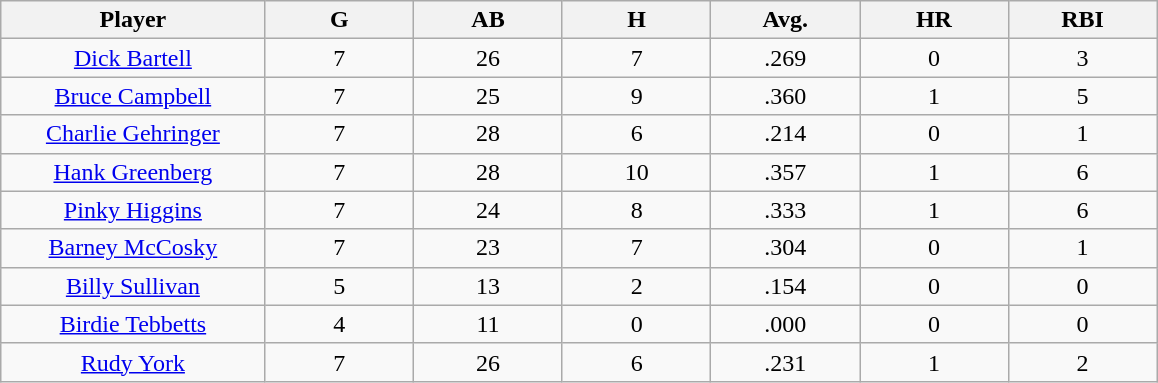<table class="wikitable sortable">
<tr>
<th bgcolor="#DDDDFF" width="16%">Player</th>
<th bgcolor="#DDDDFF" width="9%">G</th>
<th bgcolor="#DDDDFF" width="9%">AB</th>
<th bgcolor="#DDDDFF" width="9%">H</th>
<th bgcolor="#DDDDFF" width="9%">Avg.</th>
<th bgcolor="#DDDDFF" width="9%">HR</th>
<th bgcolor="#DDDDFF" width="9%">RBI</th>
</tr>
<tr align="center">
<td><a href='#'>Dick Bartell</a></td>
<td>7</td>
<td>26</td>
<td>7</td>
<td>.269</td>
<td>0</td>
<td>3</td>
</tr>
<tr align="center">
<td><a href='#'>Bruce Campbell</a></td>
<td>7</td>
<td>25</td>
<td>9</td>
<td>.360</td>
<td>1</td>
<td>5</td>
</tr>
<tr align="center">
<td><a href='#'>Charlie Gehringer</a></td>
<td>7</td>
<td>28</td>
<td>6</td>
<td>.214</td>
<td>0</td>
<td>1</td>
</tr>
<tr align="center">
<td><a href='#'>Hank Greenberg</a></td>
<td>7</td>
<td>28</td>
<td>10</td>
<td>.357</td>
<td>1</td>
<td>6</td>
</tr>
<tr align="center">
<td><a href='#'>Pinky Higgins</a></td>
<td>7</td>
<td>24</td>
<td>8</td>
<td>.333</td>
<td>1</td>
<td>6</td>
</tr>
<tr align="center">
<td><a href='#'>Barney McCosky</a></td>
<td>7</td>
<td>23</td>
<td>7</td>
<td>.304</td>
<td>0</td>
<td>1</td>
</tr>
<tr align="center">
<td><a href='#'>Billy Sullivan</a></td>
<td>5</td>
<td>13</td>
<td>2</td>
<td>.154</td>
<td>0</td>
<td>0</td>
</tr>
<tr align="center">
<td><a href='#'>Birdie Tebbetts</a></td>
<td>4</td>
<td>11</td>
<td>0</td>
<td>.000</td>
<td>0</td>
<td>0</td>
</tr>
<tr align="center">
<td><a href='#'>Rudy York</a></td>
<td>7</td>
<td>26</td>
<td>6</td>
<td>.231</td>
<td>1</td>
<td>2</td>
</tr>
</table>
